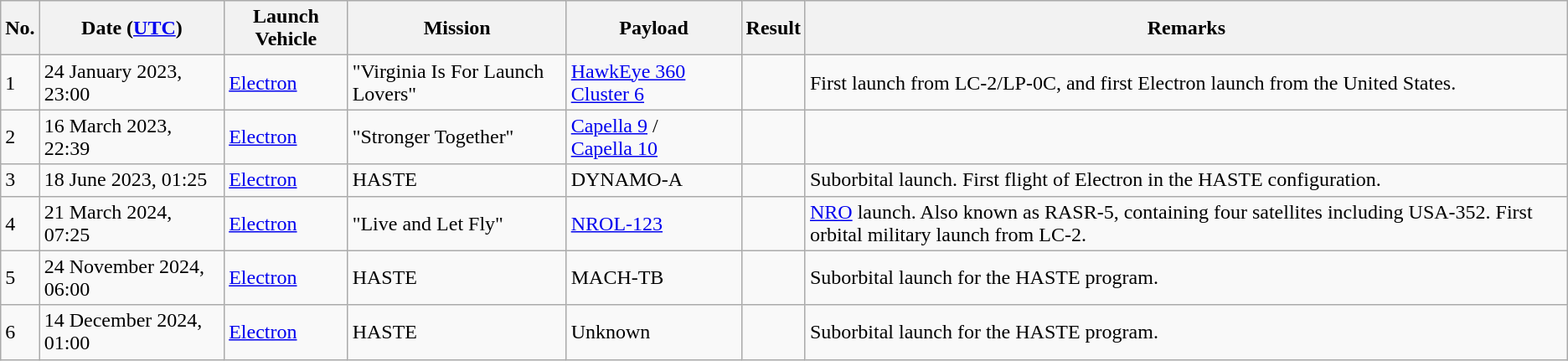<table class="wikitable">
<tr>
<th>No.</th>
<th>Date (<a href='#'>UTC</a>)</th>
<th>Launch Vehicle</th>
<th>Mission</th>
<th>Payload</th>
<th>Result</th>
<th>Remarks</th>
</tr>
<tr>
<td>1</td>
<td>24 January 2023, 23:00</td>
<td><a href='#'>Electron</a></td>
<td>"Virginia Is For Launch Lovers"</td>
<td><a href='#'>HawkEye 360 Cluster 6</a></td>
<td></td>
<td>First launch from LC-2/LP-0C, and first Electron launch from the United States.</td>
</tr>
<tr>
<td>2</td>
<td>16 March 2023, 22:39</td>
<td><a href='#'>Electron</a></td>
<td>"Stronger Together"</td>
<td><a href='#'>Capella 9</a> / <a href='#'>Capella 10</a></td>
<td></td>
<td></td>
</tr>
<tr>
<td>3</td>
<td>18 June 2023, 01:25</td>
<td><a href='#'>Electron</a></td>
<td>HASTE</td>
<td>DYNAMO-A</td>
<td></td>
<td>Suborbital launch. First flight of Electron in the HASTE configuration.</td>
</tr>
<tr>
<td>4</td>
<td>21 March 2024, 07:25</td>
<td><a href='#'>Electron</a></td>
<td>"Live and Let Fly"</td>
<td><a href='#'>NROL-123</a></td>
<td></td>
<td><a href='#'>NRO</a> launch. Also known as RASR-5, containing four satellites including USA-352. First orbital military launch from LC-2.</td>
</tr>
<tr>
<td>5</td>
<td>24 November 2024, 06:00</td>
<td><a href='#'>Electron</a></td>
<td>HASTE</td>
<td>MACH-TB</td>
<td></td>
<td>Suborbital launch for the HASTE program.</td>
</tr>
<tr>
<td>6</td>
<td>14 December 2024, 01:00</td>
<td><a href='#'>Electron</a></td>
<td>HASTE</td>
<td>Unknown</td>
<td></td>
<td>Suborbital launch for the HASTE program.</td>
</tr>
</table>
